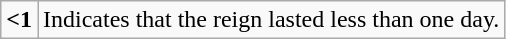<table class="wikitable">
<tr>
<td><strong><1</strong></td>
<td>Indicates that the reign lasted less than one day.</td>
</tr>
</table>
